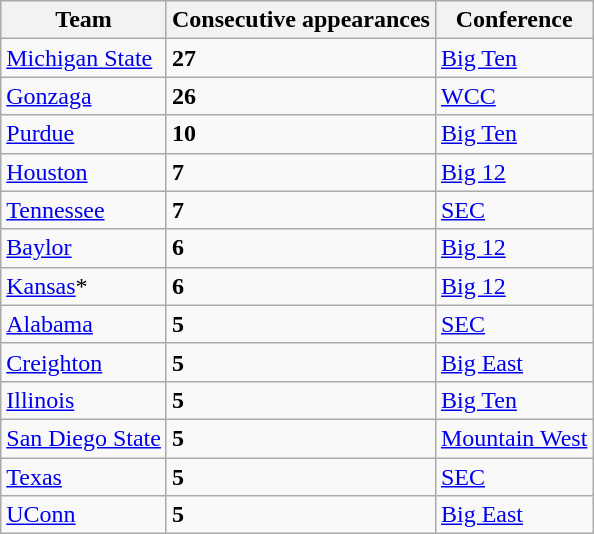<table class="wikitable">
<tr>
<th>Team</th>
<th>Consecutive appearances</th>
<th>Conference</th>
</tr>
<tr>
<td><a href='#'>Michigan State</a></td>
<td><strong>27</strong></td>
<td><a href='#'>Big Ten</a></td>
</tr>
<tr>
<td><a href='#'>Gonzaga</a></td>
<td><strong>26</strong></td>
<td><a href='#'>WCC</a></td>
</tr>
<tr>
<td><a href='#'>Purdue</a></td>
<td><strong>10</strong></td>
<td><a href='#'>Big Ten</a></td>
</tr>
<tr>
<td><a href='#'>Houston</a></td>
<td><strong>7</strong></td>
<td><a href='#'>Big 12</a></td>
</tr>
<tr>
<td><a href='#'>Tennessee</a></td>
<td><strong>7</strong></td>
<td><a href='#'>SEC</a></td>
</tr>
<tr>
<td><a href='#'>Baylor</a></td>
<td><strong>6</strong></td>
<td><a href='#'>Big 12</a></td>
</tr>
<tr>
<td><a href='#'>Kansas</a>*</td>
<td><strong>6</strong></td>
<td><a href='#'>Big 12</a></td>
</tr>
<tr>
<td><a href='#'>Alabama</a></td>
<td><strong>5</strong></td>
<td><a href='#'>SEC</a></td>
</tr>
<tr>
<td><a href='#'>Creighton</a></td>
<td><strong>5</strong></td>
<td><a href='#'>Big East</a></td>
</tr>
<tr>
<td><a href='#'>Illinois</a></td>
<td><strong>5</strong></td>
<td><a href='#'>Big Ten</a></td>
</tr>
<tr>
<td><a href='#'>San Diego State</a></td>
<td><strong>5</strong></td>
<td><a href='#'>Mountain West</a></td>
</tr>
<tr>
<td><a href='#'>Texas</a></td>
<td><strong>5</strong></td>
<td><a href='#'>SEC</a></td>
</tr>
<tr>
<td><a href='#'>UConn</a></td>
<td><strong>5</strong></td>
<td><a href='#'>Big East</a></td>
</tr>
</table>
